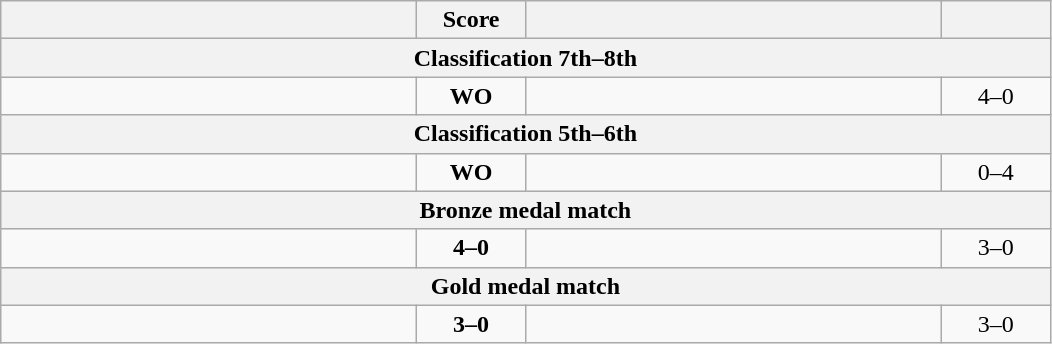<table class="wikitable" style="text-align: left; ">
<tr>
<th align="right" width="270"></th>
<th width="65">Score</th>
<th align="left" width="270"></th>
<th width="65"></th>
</tr>
<tr>
<th colspan=4>Classification 7th–8th</th>
</tr>
<tr>
<td><strong></strong></td>
<td align="center"><strong>WO</strong></td>
<td></td>
<td align=center>4–0 <strong></strong></td>
</tr>
<tr>
<th colspan=4>Classification 5th–6th</th>
</tr>
<tr>
<td></td>
<td align="center"><strong>WO</strong></td>
<td><strong></strong></td>
<td align=center>0–4 <strong></strong></td>
</tr>
<tr>
<th colspan=4>Bronze medal match</th>
</tr>
<tr>
<td><strong></strong></td>
<td align="center"><strong>4–0</strong></td>
<td></td>
<td align=center>3–0 <strong></strong></td>
</tr>
<tr>
<th colspan=4>Gold medal match</th>
</tr>
<tr>
<td><strong></strong></td>
<td align="center"><strong>3–0</strong></td>
<td></td>
<td align=center>3–0 <strong></strong></td>
</tr>
</table>
